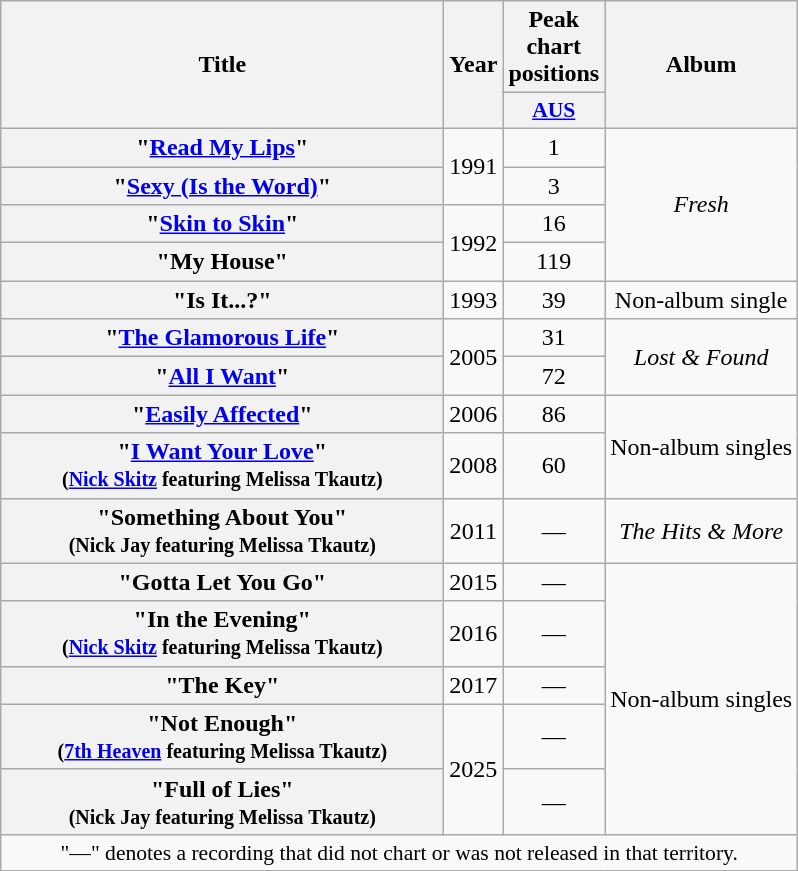<table class="wikitable plainrowheaders" style="text-align:center;" border="1">
<tr>
<th scope="col" rowspan="2" style="width:18em;">Title</th>
<th scope="col" rowspan="2">Year</th>
<th scope="col" colspan="1">Peak chart positions</th>
<th scope="col" rowspan="2">Album</th>
</tr>
<tr>
<th scope="col" style="width:3em;font-size:90%;"><a href='#'>AUS</a><br></th>
</tr>
<tr>
<th scope="row">"<a href='#'>Read My Lips</a>"</th>
<td rowspan="2">1991</td>
<td>1</td>
<td rowspan="4"><em>Fresh</em></td>
</tr>
<tr>
<th scope="row">"<a href='#'>Sexy (Is the Word)</a>"</th>
<td>3</td>
</tr>
<tr>
<th scope="row">"<a href='#'>Skin to Skin</a>"</th>
<td rowspan="2">1992</td>
<td>16</td>
</tr>
<tr>
<th scope="row">"My House"</th>
<td>119</td>
</tr>
<tr>
<th scope="row">"Is It...?"</th>
<td>1993</td>
<td>39</td>
<td>Non-album single</td>
</tr>
<tr>
<th scope="row">"<a href='#'>The Glamorous Life</a>"</th>
<td rowspan="2">2005</td>
<td>31</td>
<td rowspan="2"><em>Lost & Found</em></td>
</tr>
<tr>
<th scope="row">"<a href='#'>All I Want</a>"</th>
<td>72</td>
</tr>
<tr>
<th scope="row">"<a href='#'>Easily Affected</a>"</th>
<td>2006</td>
<td>86</td>
<td rowspan="2">Non-album singles</td>
</tr>
<tr>
<th scope="row">"<a href='#'>I Want Your Love</a>" <br> <small>(<a href='#'>Nick Skitz</a> featuring Melissa Tkautz)</small></th>
<td>2008</td>
<td>60</td>
</tr>
<tr>
<th scope="row">"Something About You" <br><small>(Nick Jay featuring Melissa Tkautz)</small></th>
<td>2011</td>
<td>—</td>
<td><em>The Hits & More</em></td>
</tr>
<tr>
<th scope="row">"Gotta Let You Go"</th>
<td>2015</td>
<td>—</td>
<td rowspan="5">Non-album singles</td>
</tr>
<tr>
<th scope="row">"In the Evening" <br><small>(<a href='#'>Nick Skitz</a> featuring Melissa Tkautz)</small></th>
<td>2016</td>
<td>—</td>
</tr>
<tr>
<th scope="row">"The Key"</th>
<td>2017</td>
<td>—</td>
</tr>
<tr>
<th scope="row">"Not Enough" <br><small>(<a href='#'>7th Heaven</a> featuring Melissa Tkautz)</small></th>
<td rowspan="2">2025</td>
<td>—</td>
</tr>
<tr>
<th scope="row">"Full of Lies" <br><small>(Nick Jay featuring Melissa Tkautz)</small></th>
<td>—</td>
</tr>
<tr>
<td colspan="4" style="font-size:90%">"—" denotes a recording that did not chart or was not released in that territory.</td>
</tr>
</table>
